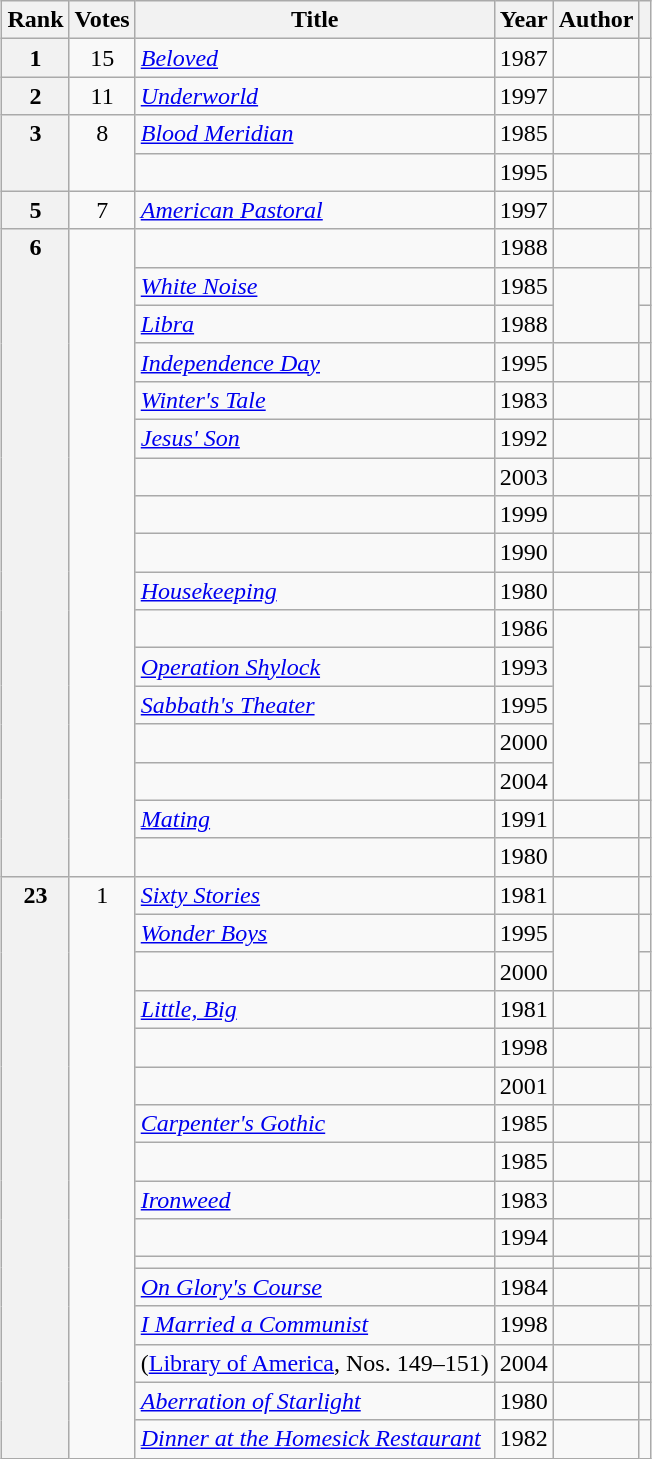<table class="wikitable sortable" style="margin-left: auto; margin-right: auto; border: none;">
<tr>
<th scope="col">Rank</th>
<th scope="col">Votes</th>
<th scope="col">Title</th>
<th scope="col">Year</th>
<th scope="col">Author</th>
<th scope="col"></th>
</tr>
<tr>
<th scope="row">1</th>
<td style="text-align: center;">15</td>
<td><em><a href='#'>Beloved</a></em></td>
<td>1987</td>
<td></td>
<td style="text-align: center;"></td>
</tr>
<tr style="vertical-align: top;">
<th scope="row">2</th>
<td style="text-align: center;">11</td>
<td><em><a href='#'>Underworld</a></em></td>
<td>1997</td>
<td></td>
<td style="text-align: center;"></td>
</tr>
<tr style="vertical-align: top;">
<th scope="row" rowspan="2">3</th>
<td style="text-align: center;" rowspan="2">8</td>
<td><em><a href='#'>Blood Meridian</a></em></td>
<td>1985</td>
<td></td>
<td style="text-align: center;"></td>
</tr>
<tr>
<td></td>
<td>1995</td>
<td></td>
<td style="text-align: center;"></td>
</tr>
<tr>
<th scope="row">5</th>
<td style="text-align: center;">7</td>
<td><em><a href='#'>American Pastoral</a></em></td>
<td>1997</td>
<td></td>
<td style="text-align: center;"></td>
</tr>
<tr style="vertical-align: top;">
<th scope="row" rowspan="17">6</th>
<td style="text-align: center;" rowspan="17"></td>
<td></td>
<td>1988</td>
<td></td>
<td style="text-align: center;"></td>
</tr>
<tr style="vertical-align: top;">
<td><em><a href='#'>White Noise</a></em></td>
<td>1985</td>
<td rowspan="2"></td>
<td style="text-align: center;"></td>
</tr>
<tr>
<td><em><a href='#'>Libra</a></em></td>
<td>1988</td>
<td style="text-align: center;"></td>
</tr>
<tr>
<td><em><a href='#'>Independence Day</a></em></td>
<td>1995</td>
<td></td>
<td style="text-align: center;"></td>
</tr>
<tr>
<td><em><a href='#'>Winter's Tale</a></em></td>
<td>1983</td>
<td></td>
<td style="text-align: center;"></td>
</tr>
<tr>
<td><em><a href='#'>Jesus' Son</a></em></td>
<td>1992</td>
<td></td>
<td style="text-align: center;"></td>
</tr>
<tr>
<td><em></em></td>
<td>2003</td>
<td></td>
<td style="text-align: center;"></td>
</tr>
<tr>
<td></td>
<td>1999</td>
<td></td>
<td style="text-align: center;"></td>
</tr>
<tr>
<td><em></em></td>
<td>1990</td>
<td></td>
<td style="text-align: center;"></td>
</tr>
<tr>
<td><em><a href='#'>Housekeeping</a></em></td>
<td>1980</td>
<td></td>
<td style="text-align: center;"></td>
</tr>
<tr style="vertical-align: top;">
<td><em></em></td>
<td>1986</td>
<td rowspan="5"></td>
<td style="text-align: center;"></td>
</tr>
<tr>
<td><em><a href='#'>Operation Shylock</a></em></td>
<td>1993</td>
<td style="text-align: center;"></td>
</tr>
<tr>
<td><em><a href='#'>Sabbath's Theater</a></em></td>
<td>1995</td>
<td style="text-align: center;"></td>
</tr>
<tr>
<td><em></em></td>
<td>2000</td>
<td style="text-align: center;"></td>
</tr>
<tr>
<td><em></em></td>
<td>2004</td>
<td style="text-align: center;"></td>
</tr>
<tr>
<td><em><a href='#'>Mating</a></em></td>
<td>1991</td>
<td></td>
<td style="text-align: center;"></td>
</tr>
<tr>
<td><em></em></td>
<td>1980</td>
<td></td>
<td style="text-align: center;"></td>
</tr>
<tr style="vertical-align: top;">
<th scope="row" rowspan="16">23</th>
<td style="text-align: center;" rowspan="16">1</td>
<td><em><a href='#'>Sixty Stories</a></em></td>
<td>1981</td>
<td></td>
<td style="text-align: center;"></td>
</tr>
<tr>
<td><em><a href='#'>Wonder Boys</a></em></td>
<td>1995</td>
<td rowspan="2"></td>
<td style="text-align: center;"></td>
</tr>
<tr>
<td><em></em></td>
<td>2000</td>
<td style="text-align: center;"></td>
</tr>
<tr>
<td><em><a href='#'>Little, Big</a></em></td>
<td>1981</td>
<td></td>
<td style="text-align: center;"></td>
</tr>
<tr>
<td><em></em></td>
<td>1998</td>
<td></td>
<td style="text-align: center;"></td>
</tr>
<tr>
<td><em></em></td>
<td>2001</td>
<td></td>
<td style="text-align: center;"></td>
</tr>
<tr>
<td><em><a href='#'>Carpenter's Gothic</a></em></td>
<td>1985</td>
<td></td>
<td style="text-align: center;"></td>
</tr>
<tr>
<td><em></em></td>
<td>1985</td>
<td></td>
<td style="text-align: center;"></td>
</tr>
<tr>
<td><em><a href='#'>Ironweed</a></em></td>
<td>1983</td>
<td></td>
<td style="text-align: center;"></td>
</tr>
<tr>
<td><em></em></td>
<td>1994</td>
<td></td>
<td style="text-align: center;"></td>
</tr>
<tr>
<td></td>
<td></td>
<td></td>
<td style="text-align: center;"></td>
</tr>
<tr>
<td><em><a href='#'>On Glory's Course</a></em></td>
<td>1984</td>
<td></td>
<td style="text-align: center;"></td>
</tr>
<tr>
<td><em><a href='#'>I Married a Communist</a></em></td>
<td>1998</td>
<td></td>
<td style="text-align: center;"></td>
</tr>
<tr>
<td><em></em> (<a href='#'>Library of America</a>, Nos. 149–151)</td>
<td>2004</td>
<td></td>
<td style="text-align: center;"></td>
</tr>
<tr>
<td><em><a href='#'>Aberration of Starlight</a></em></td>
<td>1980</td>
<td></td>
<td style="text-align: center;"></td>
</tr>
<tr>
<td><em><a href='#'>Dinner at the Homesick Restaurant</a></em></td>
<td>1982</td>
<td></td>
<td style="text-align: center;"></td>
</tr>
</table>
